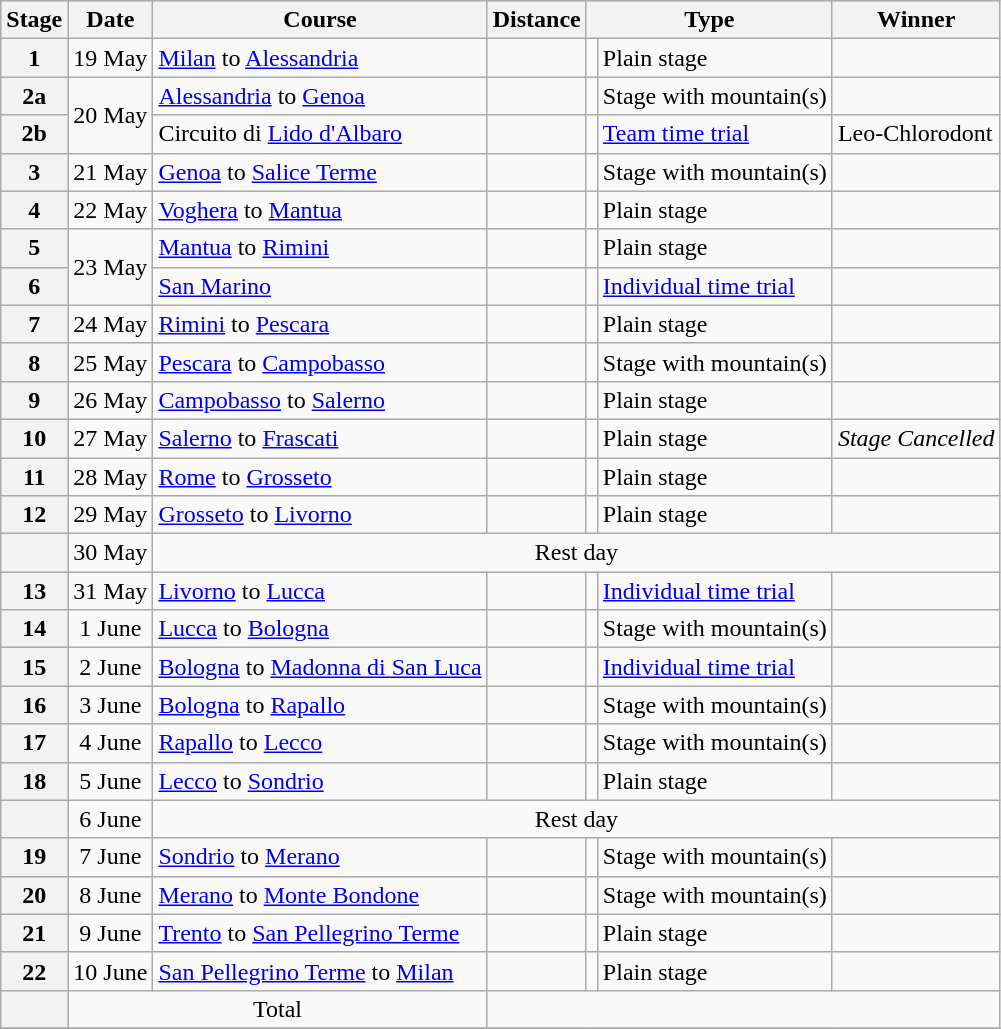<table class="wikitable">
<tr style="background:#efefef;">
<th>Stage</th>
<th>Date</th>
<th>Course</th>
<th>Distance</th>
<th colspan="2">Type</th>
<th>Winner</th>
</tr>
<tr>
<th style="text-align:center">1</th>
<td style="text-align:center;">19 May</td>
<td><a href='#'>Milan</a> to <a href='#'>Alessandria</a></td>
<td style="text-align:center;"></td>
<td style="text-align:center;"></td>
<td>Plain stage</td>
<td></td>
</tr>
<tr>
<th style="text-align:center">2a</th>
<td style="text-align:center;" rowspan="2">20 May</td>
<td><a href='#'>Alessandria</a> to <a href='#'>Genoa</a></td>
<td style="text-align:center;"></td>
<td style="text-align:center;"></td>
<td>Stage with mountain(s)</td>
<td></td>
</tr>
<tr>
<th style="text-align:center">2b</th>
<td>Circuito di <a href='#'>Lido d'Albaro</a></td>
<td style="text-align:center;"></td>
<td style="text-align:center;"></td>
<td><a href='#'>Team time trial</a></td>
<td>Leo-Chlorodont</td>
</tr>
<tr>
<th style="text-align:center">3</th>
<td style="text-align:center;">21 May</td>
<td><a href='#'>Genoa</a> to <a href='#'>Salice Terme</a></td>
<td style="text-align:center;"></td>
<td style="text-align:center;"></td>
<td>Stage with mountain(s)</td>
<td></td>
</tr>
<tr>
<th style="text-align:center">4</th>
<td style="text-align:center;">22 May</td>
<td><a href='#'>Voghera</a> to <a href='#'>Mantua</a></td>
<td style="text-align:center;"></td>
<td style="text-align:center;"></td>
<td>Plain stage</td>
<td></td>
</tr>
<tr>
<th style="text-align:center">5</th>
<td style="text-align:center;" rowspan="2">23 May</td>
<td><a href='#'>Mantua</a> to <a href='#'>Rimini</a></td>
<td style="text-align:center;"></td>
<td style="text-align:center;"></td>
<td>Plain stage</td>
<td></td>
</tr>
<tr>
<th style="text-align:center">6</th>
<td><a href='#'>San Marino</a></td>
<td style="text-align:center;"></td>
<td style="text-align:center;"></td>
<td><a href='#'>Individual time trial</a></td>
<td></td>
</tr>
<tr>
<th style="text-align:center">7</th>
<td style="text-align:center;">24 May</td>
<td><a href='#'>Rimini</a> to <a href='#'>Pescara</a></td>
<td style="text-align:center;"></td>
<td style="text-align:center;"></td>
<td>Plain stage</td>
<td></td>
</tr>
<tr>
<th style="text-align:center">8</th>
<td style="text-align:center;">25 May</td>
<td><a href='#'>Pescara</a> to <a href='#'>Campobasso</a></td>
<td style="text-align:center;"></td>
<td style="text-align:center;"></td>
<td>Stage with mountain(s)</td>
<td></td>
</tr>
<tr>
<th style="text-align:center">9</th>
<td style="text-align:center;">26 May</td>
<td><a href='#'>Campobasso</a> to <a href='#'>Salerno</a></td>
<td style="text-align:center;"></td>
<td style="text-align:center;"></td>
<td>Plain stage</td>
<td></td>
</tr>
<tr>
<th style="text-align:center">10</th>
<td style="text-align:center;">27 May</td>
<td><a href='#'>Salerno</a> to <a href='#'>Frascati</a></td>
<td style="text-align:center;"></td>
<td style="text-align:center;"></td>
<td>Plain stage</td>
<td style="text-align:center;"><em>Stage Cancelled</em></td>
</tr>
<tr>
<th style="text-align:center">11</th>
<td style="text-align:center;">28 May</td>
<td><a href='#'>Rome</a> to <a href='#'>Grosseto</a></td>
<td style="text-align:center;"></td>
<td style="text-align:center;"></td>
<td>Plain stage</td>
<td></td>
</tr>
<tr>
<th style="text-align:center">12</th>
<td style="text-align:center;">29 May</td>
<td><a href='#'>Grosseto</a> to <a href='#'>Livorno</a></td>
<td style="text-align:center;"></td>
<td style="text-align:center;"></td>
<td>Plain stage</td>
<td></td>
</tr>
<tr>
<th></th>
<td align="center">30 May</td>
<td colspan="6" align=center>Rest day</td>
</tr>
<tr>
<th style="text-align:center">13</th>
<td style="text-align:center;">31 May</td>
<td><a href='#'>Livorno</a> to <a href='#'>Lucca</a></td>
<td style="text-align:center;"></td>
<td style="text-align:center;"></td>
<td><a href='#'>Individual time trial</a></td>
<td></td>
</tr>
<tr>
<th style="text-align:center">14</th>
<td style="text-align:center;">1 June</td>
<td><a href='#'>Lucca</a> to <a href='#'>Bologna</a></td>
<td style="text-align:center;"></td>
<td style="text-align:center;"></td>
<td>Stage with mountain(s)</td>
<td></td>
</tr>
<tr>
<th style="text-align:center">15</th>
<td style="text-align:center;">2 June</td>
<td><a href='#'>Bologna</a> to <a href='#'>Madonna di San Luca</a></td>
<td style="text-align:center;"></td>
<td style="text-align:center;"></td>
<td><a href='#'>Individual time trial</a></td>
<td></td>
</tr>
<tr>
<th style="text-align:center">16</th>
<td style="text-align:center;">3 June</td>
<td><a href='#'>Bologna</a> to <a href='#'>Rapallo</a></td>
<td style="text-align:center;"></td>
<td style="text-align:center;"></td>
<td>Stage with mountain(s)</td>
<td></td>
</tr>
<tr>
<th style="text-align:center">17</th>
<td style="text-align:center;">4 June</td>
<td><a href='#'>Rapallo</a> to <a href='#'>Lecco</a></td>
<td style="text-align:center;"></td>
<td style="text-align:center;"></td>
<td>Stage with mountain(s)</td>
<td></td>
</tr>
<tr>
<th style="text-align:center">18</th>
<td style="text-align:center;">5 June</td>
<td><a href='#'>Lecco</a> to <a href='#'>Sondrio</a></td>
<td style="text-align:center;"></td>
<td style="text-align:center;"></td>
<td>Plain stage</td>
<td></td>
</tr>
<tr>
<th></th>
<td align="center">6 June</td>
<td colspan="6" align=center>Rest day</td>
</tr>
<tr>
<th style="text-align:center">19</th>
<td style="text-align:center;">7 June</td>
<td><a href='#'>Sondrio</a> to <a href='#'>Merano</a></td>
<td style="text-align:center;"></td>
<td style="text-align:center;"></td>
<td>Stage with mountain(s)</td>
<td></td>
</tr>
<tr>
<th style="text-align:center">20</th>
<td style="text-align:center;">8 June</td>
<td><a href='#'>Merano</a> to <a href='#'>Monte Bondone</a></td>
<td style="text-align:center;"></td>
<td style="text-align:center;"></td>
<td>Stage with mountain(s)</td>
<td></td>
</tr>
<tr>
<th style="text-align:center">21</th>
<td style="text-align:center;">9 June</td>
<td><a href='#'>Trento</a> to <a href='#'>San Pellegrino Terme</a></td>
<td style="text-align:center;"></td>
<td style="text-align:center;"></td>
<td>Plain stage</td>
<td></td>
</tr>
<tr>
<th style="text-align:center">22</th>
<td style="text-align:center;">10 June</td>
<td><a href='#'>San Pellegrino Terme</a> to <a href='#'>Milan</a></td>
<td style="text-align:center;"></td>
<td style="text-align:center;"></td>
<td>Plain stage</td>
<td></td>
</tr>
<tr>
<th></th>
<td colspan="2" align=center>Total</td>
<td colspan="5" align="center"></td>
</tr>
<tr>
</tr>
</table>
